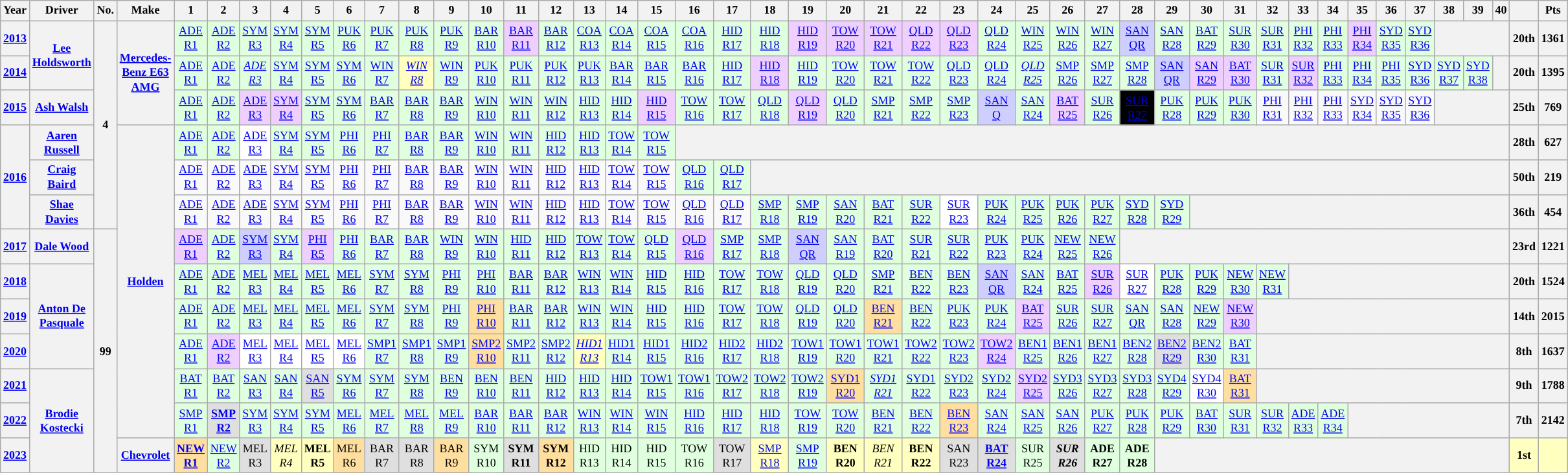<table class="wikitable mw-collapsible mw-collapsed" style="text-align:center; font-size:75%">
<tr>
<th>Year</th>
<th>Driver</th>
<th>No.</th>
<th>Make</th>
<th>1</th>
<th>2</th>
<th>3</th>
<th>4</th>
<th>5</th>
<th>6</th>
<th>7</th>
<th>8</th>
<th>9</th>
<th>10</th>
<th>11</th>
<th>12</th>
<th>13</th>
<th>14</th>
<th>15</th>
<th>16</th>
<th>17</th>
<th>18</th>
<th>19</th>
<th>20</th>
<th>21</th>
<th>22</th>
<th>23</th>
<th>24</th>
<th>25</th>
<th>26</th>
<th>27</th>
<th>28</th>
<th>29</th>
<th>30</th>
<th>31</th>
<th>32</th>
<th>33</th>
<th>34</th>
<th>35</th>
<th>36</th>
<th>37</th>
<th>38</th>
<th>39</th>
<th>40</th>
<th></th>
<th>Pts</th>
</tr>
<tr>
<th><a href='#'>2013</a></th>
<th rowspan=2><a href='#'>Lee Holdsworth</a></th>
<th rowspan=6>4</th>
<th rowspan=3><a href='#'>Mercedes-Benz E63 AMG</a></th>
<td style="background:#DFFFDF;"><a href='#'>ADE<br>R1</a><br></td>
<td style="background:#DFFFDF;"><a href='#'>ADE<br>R2</a><br></td>
<td style="background:#DFFFDF;"><a href='#'>SYM<br>R3</a><br></td>
<td style="background:#DFFFDF;"><a href='#'>SYM<br>R4</a><br></td>
<td style="background:#DFFFDF;"><a href='#'>SYM<br>R5</a><br></td>
<td style="background:#DFFFDF;"><a href='#'>PUK<br>R6</a><br></td>
<td style="background:#DFFFDF;"><a href='#'>PUK<br>R7</a><br></td>
<td style="background:#DFFFDF;"><a href='#'>PUK<br>R8</a><br></td>
<td style="background:#DFFFDF;"><a href='#'>PUK<br>R9</a><br></td>
<td style="background:#DFFFDF;"><a href='#'>BAR<br>R10</a><br></td>
<td style="background:#EFCFFF;"><a href='#'>BAR<br>R11</a><br></td>
<td style="background:#DFFFDF;"><a href='#'>BAR<br>R12</a><br></td>
<td style="background:#DFFFDF;"><a href='#'>COA<br>R13</a><br></td>
<td style="background:#DFFFDF;"><a href='#'>COA<br>R14</a><br></td>
<td style="background:#DFFFDF;"><a href='#'>COA<br>R15</a><br></td>
<td style="background:#DFFFDF;"><a href='#'>COA<br>R16</a><br></td>
<td style="background:#DFFFDF;"><a href='#'>HID<br>R17</a><br></td>
<td style="background:#DFFFDF;"><a href='#'>HID<br>R18</a><br></td>
<td style="background:#EFCFFF;"><a href='#'>HID<br>R19</a><br></td>
<td style="background:#EFCFFF;"><a href='#'>TOW<br>R20</a><br></td>
<td style="background:#EFCFFF;"><a href='#'>TOW<br>R21</a><br></td>
<td style="background:#EFCFFF;"><a href='#'>QLD<br>R22</a><br></td>
<td style="background:#EFCFFF;"><a href='#'>QLD<br>R23</a><br></td>
<td style="background:#DFFFDF;"><a href='#'>QLD<br>R24</a><br></td>
<td style="background:#DFFFDF;"><a href='#'>WIN<br>R25</a><br></td>
<td style="background:#DFFFDF;"><a href='#'>WIN<br>R26</a><br></td>
<td style="background:#DFFFDF;"><a href='#'>WIN<br>R27</a><br></td>
<td style="background:#cfcfff;"><a href='#'>SAN<br>QR</a><br></td>
<td style="background:#DFFFDF;"><a href='#'>SAN<br>R28</a><br></td>
<td style="background:#DFFFDF;"><a href='#'>BAT<br>R29</a><br></td>
<td style="background:#DFFFDF;"><a href='#'>SUR<br>R30</a><br></td>
<td style="background:#DFFFDF;"><a href='#'>SUR<br>R31</a><br></td>
<td style="background:#DFFFDF;"><a href='#'>PHI<br>R32</a><br></td>
<td style="background:#DFFFDF;"><a href='#'>PHI<br>R33</a><br></td>
<td style="background:#EFCFFF;"><a href='#'>PHI<br>R34</a><br></td>
<td style="background:#DFFFDF;"><a href='#'>SYD<br>R35</a><br></td>
<td style="background:#DFFFDF;"><a href='#'>SYD<br>R36</a><br></td>
<th colspan=3></th>
<th>20th</th>
<th>1361</th>
</tr>
<tr>
<th><a href='#'>2014</a></th>
<td style="background:#DFFFDF;"><a href='#'>ADE<br>R1</a><br></td>
<td style="background:#DFFFDF;"><a href='#'>ADE<br>R2</a><br></td>
<td style="background:#DFFFDF;"><em><a href='#'>ADE<br>R3</a></em><br></td>
<td style="background:#DFFFDF;"><a href='#'>SYM<br>R4</a><br></td>
<td style="background:#DFFFDF;"><a href='#'>SYM<br>R5</a><br></td>
<td style="background:#DFFFDF;"><a href='#'>SYM<br>R6</a><br></td>
<td style="background:#DFFFDF;"><a href='#'>WIN<br>R7</a><br></td>
<td style="background:#FFFFBF;"><em><a href='#'>WIN<br>R8</a></em><br></td>
<td style="background:#DFFFDF;"><a href='#'>WIN<br>R9</a><br></td>
<td style="background:#DFFFDF;"><a href='#'>PUK<br>R10</a><br></td>
<td style="background:#DFFFDF;"><a href='#'>PUK<br>R11</a><br></td>
<td style="background:#DFFFDF;"><a href='#'>PUK<br>R12</a><br></td>
<td style="background:#DFFFDF;"><a href='#'>PUK<br>R13</a><br></td>
<td style="background:#DFFFDF;"><a href='#'>BAR<br>R14</a><br></td>
<td style="background:#DFFFDF;"><a href='#'>BAR<br>R15</a><br></td>
<td style="background:#DFFFDF;"><a href='#'>BAR<br>R16</a><br></td>
<td style="background:#DFFFDF;"><a href='#'>HID<br>R17</a><br></td>
<td style="background:#EFCFFF;"><a href='#'>HID<br>R18</a><br></td>
<td style="background:#DFFFDF;"><a href='#'>HID<br>R19</a><br></td>
<td style="background:#DFFFDF;"><a href='#'>TOW<br>R20</a><br></td>
<td style="background:#DFFFDF;"><a href='#'>TOW<br>R21</a><br></td>
<td style="background:#DFFFDF;"><a href='#'>TOW<br>R22</a><br></td>
<td style="background:#DFFFDF;"><a href='#'>QLD<br>R23</a><br></td>
<td style="background:#DFFFDF;"><a href='#'>QLD<br>R24</a><br></td>
<td style="background:#DFFFDF;"><em><a href='#'>QLD<br>R25</a></em><br></td>
<td style="background:#DFFFDF;"><a href='#'>SMP<br>R26</a><br></td>
<td style="background:#DFFFDF;"><a href='#'>SMP<br>R27</a><br></td>
<td style="background:#DFFFDF;"><a href='#'>SMP<br>R28</a><br></td>
<td style="background:#cfcfff;"><a href='#'>SAN<br>QR</a><br></td>
<td style="background:#EFCFFF;"><a href='#'>SAN<br>R29</a><br></td>
<td style="background:#EFCFFF;"><a href='#'>BAT<br>R30</a><br></td>
<td style="background:#DFFFDF;"><a href='#'>SUR<br>R31</a><br></td>
<td style="background:#EFCFFF;"><a href='#'>SUR<br>R32</a><br></td>
<td style="background:#DFFFDF;"><a href='#'>PHI<br>R33</a><br></td>
<td style="background:#DFFFDF;"><a href='#'>PHI<br>R34</a><br></td>
<td style="background:#DFFFDF;"><a href='#'>PHI<br>R35</a><br></td>
<td style="background:#DFFFDF;"><a href='#'>SYD<br>R36</a><br></td>
<td style="background:#DFFFDF;"><a href='#'>SYD<br>R37</a><br></td>
<td style="background:#DFFFDF;"><a href='#'>SYD<br>R38</a><br></td>
<th colspan=1></th>
<th>20th</th>
<th>1395</th>
</tr>
<tr>
<th><a href='#'>2015</a></th>
<th><a href='#'>Ash Walsh</a></th>
<td style="background: #dfffdf"><a href='#'>ADE<br>R1</a><br></td>
<td style="background: #dfffdf"><a href='#'>ADE<br>R2</a><br></td>
<td style="background: #efcfff"><a href='#'>ADE<br>R3</a><br></td>
<td style="background: #efcfff"><a href='#'>SYM<br>R4</a><br></td>
<td style="background: #dfffdf"><a href='#'>SYM<br>R5</a><br></td>
<td style="background: #dfffdf"><a href='#'>SYM<br>R6</a><br></td>
<td style="background: #dfffdf"><a href='#'>BAR<br>R7</a><br></td>
<td style="background: #dfffdf"><a href='#'>BAR<br>R8</a><br></td>
<td style="background: #dfffdf"><a href='#'>BAR<br>R9</a><br></td>
<td style="background: #dfffdf"><a href='#'>WIN<br>R10</a><br></td>
<td style="background: #dfffdf"><a href='#'>WIN<br>R11</a><br></td>
<td style="background: #dfffdf"><a href='#'>WIN<br>R12</a><br></td>
<td style="background: #dfffdf"><a href='#'>HID<br>R13</a><br></td>
<td style="background: #dfffdf"><a href='#'>HID<br>R14</a><br></td>
<td style="background: #efcfff"><a href='#'>HID<br>R15</a><br></td>
<td style="background: #dfffdf"><a href='#'>TOW<br>R16</a><br></td>
<td style="background: #dfffdf"><a href='#'>TOW<br>R17</a><br></td>
<td style="background: #dfffdf"><a href='#'>QLD<br>R18</a><br></td>
<td style="background: #efcfff"><a href='#'>QLD<br>R19</a><br></td>
<td style="background: #dfffdf"><a href='#'>QLD<br>R20</a><br></td>
<td style="background: #dfffdf"><a href='#'>SMP<br>R21</a><br></td>
<td style="background: #dfffdf"><a href='#'>SMP<br>R22</a><br></td>
<td style="background: #dfffdf"><a href='#'>SMP<br>R23</a><br></td>
<td style="background: #cfcfff"><a href='#'>SAN<br>Q</a><br></td>
<td style="background: #dfffdf"><a href='#'>SAN<br>R24</a><br></td>
<td style="background: #efcfff"><a href='#'>BAT<br>R25</a><br></td>
<td style="background: #dfffdf"><a href='#'>SUR<br>R26</a><br></td>
<td style="background:#000000; color:white;"><a href='#'><span>SUR<br>R27</span></a><br></td>
<td style="background: #dfffdf"><a href='#'>PUK<br>R28</a><br></td>
<td style="background: #dfffdf"><a href='#'>PUK<br>R29</a><br></td>
<td style="background: #dfffdf"><a href='#'>PUK<br>R30</a><br></td>
<td><a href='#'>PHI<br>R31</a></td>
<td><a href='#'>PHI<br>R32</a></td>
<td><a href='#'>PHI<br>R33</a></td>
<td><a href='#'>SYD<br>R34</a></td>
<td><a href='#'>SYD<br>R35</a></td>
<td><a href='#'>SYD<br>R36</a></td>
<th colspan=3></th>
<th>25th</th>
<th>769</th>
</tr>
<tr>
<th rowspan=3><a href='#'>2016</a></th>
<th><a href='#'>Aaren Russell</a></th>
<th rowspan=9><a href='#'>Holden</a></th>
<td style="background:#DFFFDF;"><a href='#'>ADE<br>R1</a><br></td>
<td style="background:#DFFFDF;"><a href='#'>ADE<br>R2</a><br></td>
<td style="background:#FFFFFF;"><a href='#'>ADE<br>R3</a><br></td>
<td style="background:#DFFFDF;"><a href='#'>SYM<br>R4</a><br></td>
<td style="background:#DFFFDF;"><a href='#'>SYM<br>R5</a><br></td>
<td style="background:#DFFFDF;"><a href='#'>PHI<br>R6</a><br></td>
<td style="background:#DFFFDF;"><a href='#'>PHI<br>R7</a><br></td>
<td style="background:#DFFFDF;"><a href='#'>BAR<br>R8</a><br></td>
<td style="background:#DFFFDF;"><a href='#'>BAR<br>R9</a><br></td>
<td style="background:#DFFFDF;"><a href='#'>WIN<br>R10</a><br></td>
<td style="background:#DFFFDF;"><a href='#'>WIN<br>R11</a><br></td>
<td style="background:#DFFFDF;"><a href='#'>HID<br>R12</a><br></td>
<td style="background:#DFFFDF;"><a href='#'>HID<br>R13</a><br></td>
<td style="background:#DFFFDF;"><a href='#'>TOW<br>R14</a><br></td>
<td style="background:#DFFFDF;"><a href='#'>TOW<br>R15</a><br></td>
<th colspan=25></th>
<th>28th</th>
<th>627</th>
</tr>
<tr>
<th><a href='#'>Craig Baird</a></th>
<td><a href='#'>ADE<br>R1</a></td>
<td><a href='#'>ADE<br>R2</a></td>
<td><a href='#'>ADE<br>R3</a></td>
<td><a href='#'>SYM<br>R4</a></td>
<td><a href='#'>SYM<br>R5</a></td>
<td><a href='#'>PHI<br>R6</a></td>
<td><a href='#'>PHI<br>R7</a></td>
<td><a href='#'>BAR<br>R8</a></td>
<td><a href='#'>BAR<br>R9</a></td>
<td><a href='#'>WIN<br>R10</a></td>
<td><a href='#'>WIN<br>R11</a></td>
<td><a href='#'>HID<br>R12</a></td>
<td><a href='#'>HID<br>R13</a></td>
<td><a href='#'>TOW<br>R14</a></td>
<td><a href='#'>TOW<br>R15</a></td>
<td style="background:#DFFFDF;"><a href='#'>QLD<br>R16</a><br></td>
<td style="background:#DFFFDF;"><a href='#'>QLD<br>R17</a><br></td>
<th colspan=23></th>
<th>50th</th>
<th>219</th>
</tr>
<tr>
<th><a href='#'>Shae Davies</a></th>
<td><a href='#'>ADE<br>R1</a></td>
<td><a href='#'>ADE<br>R2</a></td>
<td><a href='#'>ADE<br>R3</a></td>
<td><a href='#'>SYM<br>R4</a></td>
<td><a href='#'>SYM<br>R5</a></td>
<td><a href='#'>PHI<br>R6</a></td>
<td><a href='#'>PHI<br>R7</a></td>
<td><a href='#'>BAR<br>R8</a></td>
<td><a href='#'>BAR<br>R9</a></td>
<td><a href='#'>WIN<br>R10</a></td>
<td><a href='#'>WIN<br>R11</a></td>
<td><a href='#'>HID<br>R12</a></td>
<td><a href='#'>HID<br>R13</a></td>
<td><a href='#'>TOW<br>R14</a></td>
<td><a href='#'>TOW<br>R15</a></td>
<td><a href='#'>QLD<br>R16</a></td>
<td><a href='#'>QLD<br>R17</a></td>
<td style="background: #dfffdf"><a href='#'>SMP<br>R18</a><br></td>
<td style="background: #dfffdf"><a href='#'>SMP<br>R19</a><br></td>
<td style="background: #dfffdf"><a href='#'>SAN<br>R20</a><br></td>
<td style="background: #dfffdf"><a href='#'>BAT<br>R21</a><br></td>
<td style="background: #dfffdf"><a href='#'>SUR<br>R22</a><br></td>
<td style="background: #ffffff"><a href='#'>SUR<br>R23</a><br></td>
<td style="background: #dfffdf"><a href='#'>PUK<br>R24</a><br></td>
<td style="background: #dfffdf"><a href='#'>PUK<br>R25</a><br></td>
<td style="background: #dfffdf"><a href='#'>PUK<br>R26</a><br></td>
<td style="background: #dfffdf"><a href='#'>PUK<br>R27</a><br></td>
<td style="background: #dfffdf"><a href='#'>SYD<br>R28</a><br></td>
<td style="background: #dfffdf"><a href='#'>SYD<br>R29</a><br></td>
<th colspan=11></th>
<th>36th</th>
<th>454</th>
</tr>
<tr>
<th><a href='#'>2017</a></th>
<th><a href='#'>Dale Wood</a></th>
<th rowspan=7>99</th>
<td style="background: #efcfff"><a href='#'>ADE<br>R1</a><br></td>
<td style="background: #dfffdf"><a href='#'>ADE<br>R2</a><br></td>
<td style="background: #cfcfff"><a href='#'>SYM<br>R3</a><br></td>
<td style="background: #dfffdf"><a href='#'>SYM<br>R4</a><br></td>
<td style="background: #efcfff"><a href='#'>PHI<br>R5</a><br></td>
<td style="background: #dfffdf"><a href='#'>PHI<br>R6</a><br></td>
<td style="background: #dfffdf"><a href='#'>BAR<br>R7</a><br></td>
<td style="background: #dfffdf"><a href='#'>BAR<br>R8</a><br></td>
<td style="background: #dfffdf"><a href='#'>WIN<br>R9</a><br></td>
<td style="background: #dfffdf"><a href='#'>WIN<br>R10</a><br></td>
<td style="background: #dfffdf"><a href='#'>HID<br>R11</a><br></td>
<td style="background: #dfffdf"><a href='#'>HID<br>R12</a><br></td>
<td style="background: #dfffdf"><a href='#'>TOW<br>R13</a><br></td>
<td style="background: #dfffdf"><a href='#'>TOW<br>R14</a><br></td>
<td style="background: #dfffdf"><a href='#'>QLD<br>R15</a><br></td>
<td style="background: #efcfff"><a href='#'>QLD<br>R16</a><br></td>
<td style="background: #dfffdf"><a href='#'>SMP<br>R17</a><br></td>
<td style="background: #dfffdf"><a href='#'>SMP<br>R18</a><br></td>
<td style="background: #cfcfff"><a href='#'>SAN<br>QR</a><br></td>
<td style="background: #dfffdf"><a href='#'>SAN<br>R19</a><br></td>
<td style="background: #dfffdf"><a href='#'>BAT<br>R20</a><br></td>
<td style="background: #dfffdf"><a href='#'>SUR<br>R21</a><br></td>
<td style="background: #dfffdf"><a href='#'>SUR<br>R22</a><br></td>
<td style="background: #dfffdf"><a href='#'>PUK<br>R23</a><br></td>
<td style="background: #dfffdf"><a href='#'>PUK<br>R24</a><br></td>
<td style="background: #dfffdf"><a href='#'>NEW<br>R25</a><br></td>
<td style="background: #dfffdf"><a href='#'>NEW<br>R26</a><br></td>
<th colspan=13></th>
<th>23rd</th>
<th>1221</th>
</tr>
<tr>
<th><a href='#'>2018</a></th>
<th rowspan=3><a href='#'>Anton De Pasquale</a></th>
<td style="background: #dfffdf"><a href='#'>ADE<br>R1</a><br></td>
<td style="background: #dfffdf"><a href='#'>ADE<br>R2</a><br></td>
<td style="background: #dfffdf"><a href='#'>MEL<br>R3</a><br></td>
<td style="background: #dfffdf"><a href='#'>MEL<br>R4</a><br></td>
<td style="background: #dfffdf"><a href='#'>MEL<br>R5</a><br></td>
<td style="background: #dfffdf"><a href='#'>MEL<br>R6</a><br></td>
<td style="background: #dfffdf"><a href='#'>SYM<br>R7</a><br></td>
<td style="background: #dfffdf"><a href='#'>SYM<br>R8</a><br></td>
<td style="background: #dfffdf"><a href='#'>PHI<br>R9</a><br></td>
<td style="background: #dfffdf"><a href='#'>PHI<br>R10</a><br></td>
<td style="background: #dfffdf"><a href='#'>BAR<br>R11</a><br></td>
<td style="background: #dfffdf"><a href='#'>BAR<br>R12</a><br></td>
<td style="background: #dfffdf"><a href='#'>WIN<br>R13</a><br></td>
<td style="background: #dfffdf"><a href='#'>WIN<br>R14</a><br></td>
<td style="background: #dfffdf"><a href='#'>HID<br>R15</a><br></td>
<td style="background: #dfffdf"><a href='#'>HID<br>R16</a><br></td>
<td style="background: #dfffdf"><a href='#'>TOW<br>R17</a><br></td>
<td style="background: #dfffdf"><a href='#'>TOW<br>R18</a><br></td>
<td style="background: #dfffdf"><a href='#'>QLD<br>R19</a><br></td>
<td style="background: #dfffdf"><a href='#'>QLD<br>R20</a><br></td>
<td style="background: #dfffdf"><a href='#'>SMP<br>R21</a><br></td>
<td style="background: #dfffdf"><a href='#'>BEN<br>R22</a><br></td>
<td style="background: #dfffdf"><a href='#'>BEN<br>R23</a><br></td>
<td style="background: #cfcfff"><a href='#'>SAN<br>QR</a><br></td>
<td style="background: #dfffdf"><a href='#'>SAN<br>R24</a><br></td>
<td style="background: #dfffdf"><a href='#'>BAT<br>R25</a><br></td>
<td style="background: #efcfff"><a href='#'>SUR<br>R26</a><br></td>
<td style="background: #ffffff"><a href='#'>SUR<br>R27</a><br></td>
<td style="background: #dfffdf"><a href='#'>PUK<br>R28</a><br></td>
<td style="background: #dfffdf"><a href='#'>PUK<br>R29</a><br></td>
<td style="background: #dfffdf"><a href='#'>NEW<br>R30</a><br></td>
<td style="background: #dfffdf"><a href='#'>NEW<br>R31</a><br></td>
<th colspan=8></th>
<th>20th</th>
<th>1524</th>
</tr>
<tr>
<th><a href='#'>2019</a></th>
<td style="background: #dfffdf"><a href='#'>ADE<br>R1</a><br></td>
<td style="background: #dfffdf"><a href='#'>ADE<br>R2</a><br></td>
<td style="background: #dfffdf"><a href='#'>MEL<br>R3</a><br></td>
<td style="background: #dfffdf"><a href='#'>MEL<br>R4</a><br></td>
<td style="background: #dfffdf"><a href='#'>MEL<br>R5</a><br></td>
<td style="background: #dfffdf"><a href='#'>MEL<br>R6</a><br></td>
<td style="background: #dfffdf"><a href='#'>SYM<br>R7</a><br></td>
<td style="background: #dfffdf"><a href='#'>SYM<br>R8</a><br></td>
<td style="background: #dfffdf"><a href='#'>PHI<br>R9</a><br></td>
<td style="background: #ffdf9f"><a href='#'>PHI<br>R10</a><br></td>
<td style="background: #dfffdf"><a href='#'>BAR<br>R11</a><br></td>
<td style="background: #dfffdf"><a href='#'>BAR<br>R12</a><br></td>
<td style="background: #dfffdf"><a href='#'>WIN<br>R13</a><br></td>
<td style="background: #dfffdf"><a href='#'>WIN<br>R14</a><br></td>
<td style="background: #dfffdf"><a href='#'>HID<br>R15</a><br></td>
<td style="background: #dfffdf"><a href='#'>HID<br>R16</a><br></td>
<td style="background: #dfffdf"><a href='#'>TOW<br>R17</a><br></td>
<td style="background: #dfffdf"><a href='#'>TOW<br>R18</a><br></td>
<td style="background: #dfffdf"><a href='#'>QLD<br>R19</a><br></td>
<td style="background: #dfffdf"><a href='#'>QLD<br>R20</a><br></td>
<td style="background: #ffdf9f"><a href='#'>BEN<br>R21</a><br></td>
<td style="background: #dfffdf"><a href='#'>BEN<br>R22</a><br></td>
<td style="background: #dfffdf"><a href='#'>PUK<br>R23</a><br></td>
<td style="background: #dfffdf"><a href='#'>PUK<br>R24</a><br></td>
<td style="background: #efcfff"><a href='#'>BAT<br>R25</a><br></td>
<td style="background: #dfffdf"><a href='#'>SUR<br>R26</a><br></td>
<td style="background: #dfffdf"><a href='#'>SUR<br>R27</a><br></td>
<td style="background: #dfffdf"><a href='#'>SAN<br>QR</a><br></td>
<td style="background: #dfffdf"><a href='#'>SAN<br>R28</a><br></td>
<td style="background: #dfffdf"><a href='#'>NEW<br>R29</a><br></td>
<td style="background: #efcfff"><a href='#'>NEW<br>R30</a><br></td>
<th colspan=9></th>
<th>14th</th>
<th>2015</th>
</tr>
<tr>
<th><a href='#'>2020</a></th>
<td style="background: #dfffdf"><a href='#'>ADE<br>R1</a><br></td>
<td style="background: #efcfff"><a href='#'>ADE<br>R2</a><br></td>
<td style="background: #ffffff"><a href='#'>MEL<br>R3</a><br></td>
<td style="background: #ffffff"><a href='#'>MEL<br>R4</a><br></td>
<td style="background: #ffffff"><a href='#'>MEL<br>R5</a><br></td>
<td style="background: #ffffff"><a href='#'>MEL<br>R6</a><br></td>
<td style="background: #dfffdf"><a href='#'>SMP1<br>R7</a><br></td>
<td style="background: #dfffdf"><a href='#'>SMP1<br>R8</a><br></td>
<td style="background: #dfffdf"><a href='#'>SMP1<br>R9</a><br></td>
<td style="background: #ffdf9f"><a href='#'>SMP2<br>R10</a><br></td>
<td style="background: #dfffdf"><a href='#'>SMP2<br>R11</a><br></td>
<td style="background: #dfffdf"><a href='#'>SMP2<br>R12</a><br></td>
<td style="background: #ffffbf"><em><a href='#'>HID1<br>R13</a><br></em></td>
<td style="background: #dfffdf"><a href='#'>HID1<br>R14</a><br></td>
<td style="background: #dfffdf"><a href='#'>HID1<br>R15</a><br></td>
<td style="background: #dfffdf"><a href='#'>HID2<br>R16</a><br></td>
<td style="background: #dfffdf"><a href='#'>HID2<br>R17</a><br></td>
<td style="background: #dfffdf"><a href='#'>HID2<br>R18</a><br></td>
<td style="background: #dfffdf"><a href='#'>TOW1<br>R19</a><br></td>
<td style="background: #dfffdf"><a href='#'>TOW1<br>R20</a><br></td>
<td style="background: #dfffdf"><a href='#'>TOW1<br>R21</a><br></td>
<td style="background: #dfffdf"><a href='#'>TOW2<br>R22</a><br></td>
<td style="background: #dfffdf"><a href='#'>TOW2<br>R23</a><br></td>
<td style="background: #efcfff"><a href='#'>TOW2<br>R24</a><br></td>
<td style="background: #dfffdf"><a href='#'>BEN1<br>R25</a><br></td>
<td style="background: #dfffdf"><a href='#'>BEN1<br>R26</a><br></td>
<td style="background: #dfffdf"><a href='#'>BEN1<br>R27</a><br></td>
<td style="background: #dfffdf"><a href='#'>BEN2<br>R28</a><br></td>
<td style="background: #dfdfdf"><a href='#'>BEN2<br>R29</a><br></td>
<td style="background: #dfffdf"><a href='#'>BEN2<br>R30</a><br></td>
<td style="background: #dfffdf"><a href='#'>BAT<br>R31</a><br></td>
<th colspan=9></th>
<th>8th</th>
<th>1637</th>
</tr>
<tr>
<th><a href='#'>2021</a></th>
<th rowspan=4><a href='#'>Brodie Kostecki</a></th>
<td style="background: #dfffdf"><a href='#'>BAT<br>R1</a><br></td>
<td style="background: #dfffdf"><a href='#'>BAT<br>R2</a><br></td>
<td style="background: #dfffdf"><a href='#'>SAN<br>R3</a><br></td>
<td style="background: #dfffdf"><a href='#'>SAN<br>R4</a><br></td>
<td style="background: #dfdfdf"><a href='#'>SAN<br>R5</a><br></td>
<td style="background: #dfffdf"><a href='#'>SYM<br>R6</a><br></td>
<td style="background: #dfffdf"><a href='#'>SYM<br>R7</a><br></td>
<td style="background: #dfffdf"><a href='#'>SYM<br>R8</a><br></td>
<td style="background: #dfffdf"><a href='#'>BEN<br>R9</a><br></td>
<td style="background: #dfffdf"><a href='#'>BEN<br>R10</a><br></td>
<td style="background: #dfffdf"><a href='#'>BEN<br>R11</a><br></td>
<td style="background: #dfffdf"><a href='#'>HID<br>R12</a><br></td>
<td style="background: #dfffdf"><a href='#'>HID<br>R13</a><br></td>
<td style="background: #dfffdf"><a href='#'>HID<br>R14</a><br></td>
<td style="background: #dfffdf"><a href='#'>TOW1<br>R15</a><br></td>
<td style="background: #dfffdf"><a href='#'>TOW1<br>R16</a><br></td>
<td style="background: #dfffdf"><a href='#'>TOW2<br>R17</a><br></td>
<td style="background: #dfffdf"><a href='#'>TOW2<br>R18</a><br></td>
<td style="background: #dfffdf"><a href='#'>TOW2<br>R19</a><br></td>
<td style="background: #ffdf9f"><a href='#'>SYD1<br>R20</a><br></td>
<td style="background: #dfffdf"><em><a href='#'>SYD1<br>R21</a><br></em></td>
<td style="background: #dfffdf"><a href='#'>SYD1<br>R22</a><br></td>
<td style="background: #dfffdf"><a href='#'>SYD2<br>R23</a><br></td>
<td style="background: #dfffdf"><a href='#'>SYD2<br>R24</a><br></td>
<td style="background: #efcfff"><a href='#'>SYD2<br>R25</a><br></td>
<td style="background: #dfffdf"><a href='#'>SYD3<br>R26</a><br></td>
<td style="background: #dfffdf"><a href='#'>SYD3<br>R27</a><br></td>
<td style="background: #dfffdf"><a href='#'>SYD3<br>R28</a><br></td>
<td style="background: #dfffdf"><a href='#'>SYD4<br>R29</a><br></td>
<td style="background: #ffffff"><a href='#'>SYD4<br>R30</a><br></td>
<td style="background: #ffdf9f"><a href='#'>BAT<br>R31</a><br></td>
<th colspan=9></th>
<th>9th</th>
<th>1788</th>
</tr>
<tr>
<th><a href='#'>2022</a></th>
<td style="background: #dfffdf"><a href='#'>SMP<br>R1</a><br></td>
<td style="background: #dfdfdf"><strong><a href='#'>SMP<br>R2</a><br></strong></td>
<td style="background: #dfffdf"><a href='#'>SYM<br>R3</a><br></td>
<td style="background: #dfffdf"><a href='#'>SYM<br>R4</a><br></td>
<td style="background: #dfffdf"><a href='#'>SYM<br>R5</a><br></td>
<td style="background: #dfffdf"><a href='#'>MEL<br>R6</a><br></td>
<td style="background: #dfffdf"><a href='#'>MEL<br>R7</a><br></td>
<td style="background: #dfffdf"><a href='#'>MEL<br>R8</a><br></td>
<td style="background: #dfffdf"><a href='#'>MEL<br>R9</a><br></td>
<td style="background: #dfffdf"><a href='#'>BAR<br>R10</a><br></td>
<td style="background: #dfffdf"><a href='#'>BAR<br>R11</a><br></td>
<td style="background: #dfffdf"><a href='#'>BAR<br>R12</a><br></td>
<td style="background: #dfffdf"><a href='#'>WIN<br>R13</a><br></td>
<td style="background: #dfffdf"><a href='#'>WIN<br>R14</a><br></td>
<td style="background: #dfffdf"><a href='#'>WIN<br>R15</a><br></td>
<td style="background: #dfffdf"><a href='#'>HID<br>R16</a><br></td>
<td style="background: #dfffdf"><a href='#'>HID<br>R17</a><br></td>
<td style="background: #dfffdf"><a href='#'>HID<br>R18</a><br></td>
<td style="background: #dfffdf"><a href='#'>TOW<br>R19</a><br></td>
<td style="background: #dfffdf"><a href='#'>TOW<br>R20</a><br></td>
<td style="background: #dfffdf"><a href='#'>BEN<br>R21</a><br></td>
<td style="background: #dfffdf"><a href='#'>BEN<br>R22</a><br></td>
<td style="background: #ffdf9f"><a href='#'>BEN<br>R23</a><br></td>
<td style="background: #dfffdf"><a href='#'>SAN<br>R24</a><br></td>
<td style="background: #dfffdf"><a href='#'>SAN<br>R25</a><br></td>
<td style="background: #dfffdf"><a href='#'>SAN<br>R26</a><br></td>
<td style="background: #dfffdf"><a href='#'>PUK<br>R27</a><br></td>
<td style="background: #dfffdf"><a href='#'>PUK<br>R28</a><br></td>
<td style="background: #dfffdf"><a href='#'>PUK<br>R29</a><br></td>
<td style="background: #dfffdf"><a href='#'>BAT<br>R30</a><br></td>
<td style="background: #dfffdf"><a href='#'>SUR<br>R31</a><br></td>
<td style="background: #dfffdf"><a href='#'>SUR<br>R32</a><br></td>
<td style="background: #dfffdf"><a href='#'>ADE<br>R33</a><br></td>
<td style="background: #dfffdf"><a href='#'>ADE<br>R34</a><br></td>
<th colspan=6></th>
<th>7th</th>
<th>2142</th>
</tr>
<tr>
<th><a href='#'>2023</a></th>
<th rowspan=2><a href='#'>Chevrolet</a></th>
<td style="background:#ffdf9f"><strong><a href='#'>NEW<br>R1</a><br></strong></td>
<td style="background:#dfffdf"><a href='#'>NEW<br>R2</a><br></td>
<td style="background:#dfdfdf">MEL<br>R3<br></td>
<td style="background:#ffffbf"><em>MEL<br>R4<br></em></td>
<td style="background:#ffffbf"><strong>MEL<br>R5<br></strong></td>
<td style="background:#ffdf9f">MEL<br>R6<br></td>
<td style="background:#dfdfdf">BAR<br>R7<br></td>
<td style="background:#dfdfdf">BAR<br>R8<br></td>
<td style="background:#ffdf9f">BAR<br>R9<br></td>
<td style="background:#dfffdf">SYM<br>R10<br></td>
<td style="background:#dfdfdf"><strong>SYM<br>R11<br></strong></td>
<td style="background:#ffdf9f"><strong>SYM<br>R12<br></strong></td>
<td style="background:#dfffdf">HID<br>R13<br></td>
<td style="background:#dfffdf">HID<br>R14<br></td>
<td style="background:#dfffdf">HID<br>R15<br></td>
<td style="background:#dfffdf">TOW<br>R16<br></td>
<td style="background:#dfdfdf">TOW<br>R17<br></td>
<td style="background:#ffffbf"><a href='#'>SMP<br>R18</a><br></td>
<td style="background:#dfffdf"><a href='#'>SMP<br>R19</a><br></td>
<td style="background:#ffffbf"><strong>BEN<br>R20<br></strong></td>
<td style="background:#ffffbf"><em>BEN<br>R21<br></em></td>
<td style="background:#ffffbf"><strong>BEN<br>R22<br></strong></td>
<td style="background:#dfdfdf">SAN<br>R23<br></td>
<td style="background:#dfdfdf"><strong><a href='#'>BAT<br>R24</a><br></strong></td>
<td style="background:#dfffdf">SUR<br>R25<br></td>
<td style="background:#dfdfdf"><strong><em>SUR<br>R26<br></em></strong></td>
<td style="background:#dfffdf"><strong>ADE<br>R27<br></strong></td>
<td style="background:#dfffdf"><strong>ADE<br>R28<br></strong></td>
<th colspan=12></th>
<th style="background:#ffffbf">1st</th>
<th style="background:#ffffbf"></th>
</tr>
</table>
